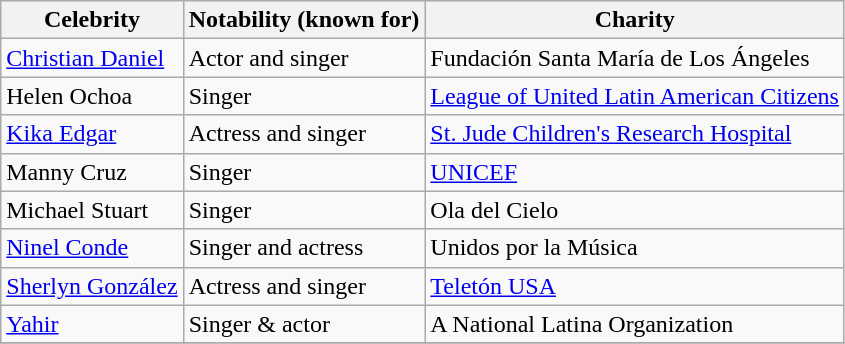<table class="wikitable">
<tr>
<th>Celebrity</th>
<th>Notability (known for)</th>
<th>Charity</th>
</tr>
<tr>
<td><a href='#'>Christian Daniel</a></td>
<td>Actor and singer</td>
<td>Fundación Santa María de Los Ángeles</td>
</tr>
<tr>
<td>Helen Ochoa</td>
<td>Singer</td>
<td><a href='#'>League of United Latin American Citizens</a></td>
</tr>
<tr>
<td><a href='#'>Kika Edgar</a></td>
<td>Actress and singer</td>
<td><a href='#'>St. Jude Children's Research Hospital</a></td>
</tr>
<tr>
<td>Manny Cruz</td>
<td>Singer</td>
<td><a href='#'>UNICEF</a></td>
</tr>
<tr>
<td>Michael Stuart</td>
<td>Singer</td>
<td>Ola del Cielo</td>
</tr>
<tr>
<td><a href='#'>Ninel Conde</a></td>
<td>Singer and actress</td>
<td>Unidos por la Música</td>
</tr>
<tr>
<td><a href='#'>Sherlyn González</a></td>
<td>Actress and singer</td>
<td><a href='#'>Teletón USA</a></td>
</tr>
<tr>
<td><a href='#'>Yahir</a></td>
<td>Singer & actor</td>
<td>A National Latina Organization</td>
</tr>
<tr>
</tr>
</table>
